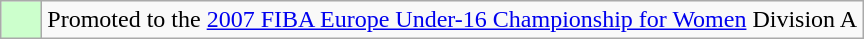<table class="wikitable">
<tr>
<td width=20px bgcolor="#ccffcc"></td>
<td>Promoted to the <a href='#'>2007 FIBA Europe Under-16 Championship for Women</a> Division A</td>
</tr>
</table>
